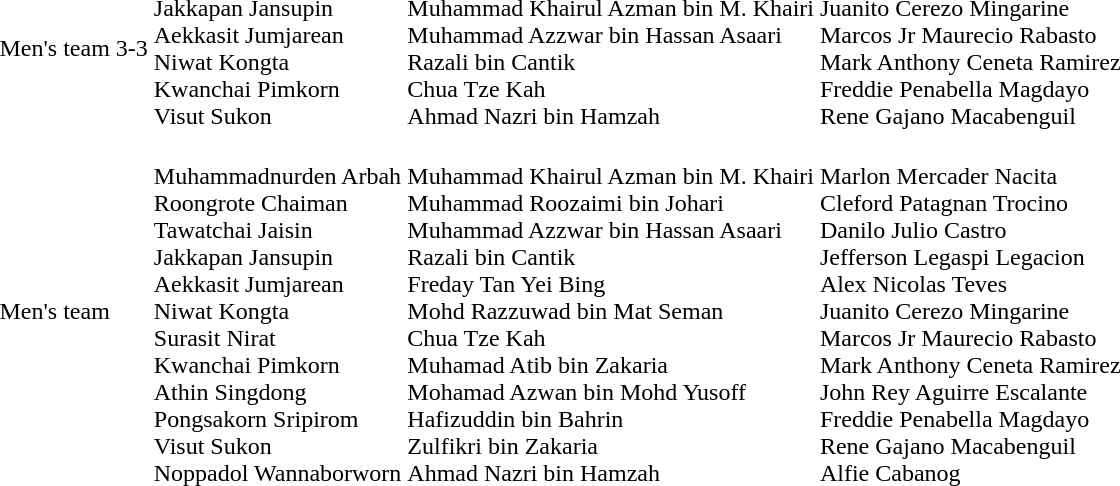<table>
<tr>
<td>Men's team 3-3</td>
<td><span><br>Jakkapan Jansupin<br>Aekkasit Jumjarean<br>Niwat Kongta<br>Kwanchai Pimkorn<br>Visut Sukon</span></td>
<td><span><br>Muhammad Khairul Azman bin M. Khairi<br>Muhammad Azzwar bin Hassan Asaari<br>Razali bin Cantik<br>Chua Tze Kah<br>Ahmad Nazri bin Hamzah</span></td>
<td><span><br>Juanito Cerezo Mingarine<br>Marcos Jr Maurecio Rabasto<br>Mark Anthony Ceneta Ramirez<br>Freddie Penabella Magdayo<br>Rene Gajano Macabenguil</span></td>
</tr>
<tr>
<td>Men's team</td>
<td><span><br>Muhammadnurden Arbah<br>Roongrote Chaiman<br>Tawatchai Jaisin<br>Jakkapan Jansupin<br>Aekkasit Jumjarean<br>Niwat Kongta<br>Surasit Nirat<br>Kwanchai Pimkorn<br>Athin Singdong<br>Pongsakorn Sripirom<br>Visut Sukon<br>Noppadol Wannaborworn</span></td>
<td><span><br>Muhammad Khairul Azman bin M. Khairi<br>Muhammad Roozaimi bin Johari<br>Muhammad Azzwar bin Hassan Asaari<br>Razali bin Cantik<br>Freday Tan Yei Bing<br>Mohd Razzuwad bin Mat Seman<br>Chua Tze Kah<br>Muhamad Atib bin Zakaria<br>Mohamad Azwan bin Mohd Yusoff<br>Hafizuddin bin Bahrin<br>Zulfikri bin Zakaria<br>Ahmad Nazri bin Hamzah</span></td>
<td><span><br>Marlon Mercader Nacita<br>Cleford Patagnan Trocino<br>Danilo Julio Castro<br>Jefferson Legaspi Legacion<br>Alex Nicolas Teves<br>Juanito Cerezo Mingarine<br>Marcos Jr Maurecio Rabasto<br>Mark Anthony Ceneta Ramirez<br>John Rey Aguirre Escalante<br>Freddie Penabella Magdayo<br>Rene Gajano Macabenguil<br>Alfie Cabanog</span></td>
</tr>
</table>
